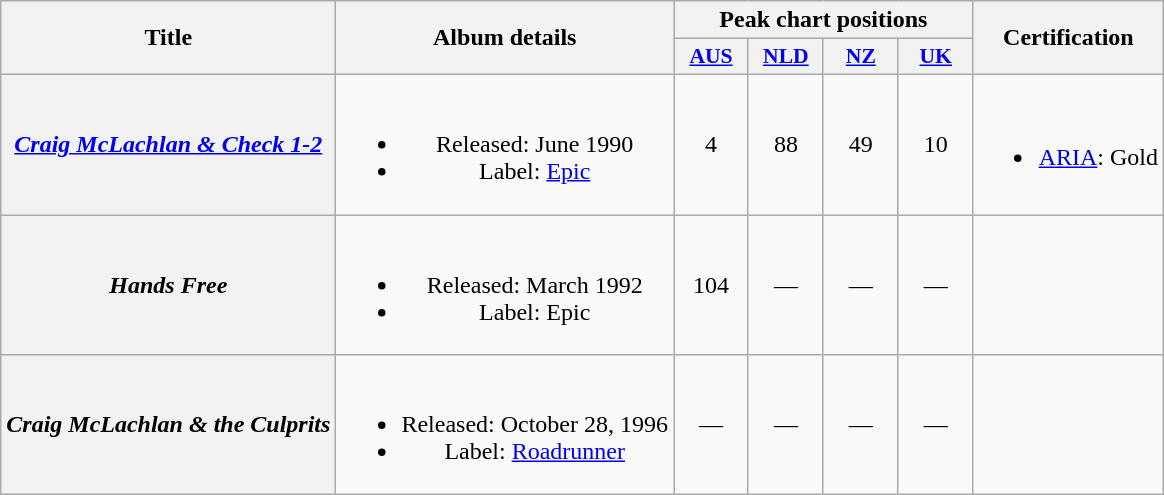<table class="wikitable plainrowheaders" style="text-align:center;" border="1">
<tr>
<th scope="col" rowspan="2">Title</th>
<th scope="col" rowspan="2">Album details</th>
<th scope="col" colspan="4">Peak chart positions</th>
<th scope="col" rowspan="2">Certification</th>
</tr>
<tr>
<th scope="col" style="width:3em;font-size:90%;"><a href='#'>AUS</a><br></th>
<th scope="col" style="width:3em;font-size:90%;"><a href='#'>NLD</a><br></th>
<th scope="col" style="width:3em;font-size:90%;"><a href='#'>NZ</a><br></th>
<th scope="col" style="width:3em;font-size:90%;"><a href='#'>UK</a><br></th>
</tr>
<tr>
<th scope="row"><em><a href='#'>Craig McLachlan & Check 1-2</a></em></th>
<td><br><ul><li>Released: June 1990</li><li>Label: <a href='#'>Epic</a></li></ul></td>
<td align="center">4</td>
<td align="center">88</td>
<td align="center">49</td>
<td align="center">10</td>
<td><br><ul><li><a href='#'>ARIA</a>: Gold</li></ul></td>
</tr>
<tr>
<th scope="row"><em>Hands Free</em></th>
<td><br><ul><li>Released: March 1992</li><li>Label: Epic</li></ul></td>
<td align="center">104</td>
<td align="center">—</td>
<td align="center">—</td>
<td align="center">—</td>
<td></td>
</tr>
<tr>
<th scope="row"><em>Craig McLachlan & the Culprits</em></th>
<td><br><ul><li>Released: October 28, 1996</li><li>Label: <a href='#'>Roadrunner</a></li></ul></td>
<td align="center">—</td>
<td align="center">—</td>
<td align="center">—</td>
<td align="center">—</td>
<td></td>
</tr>
</table>
